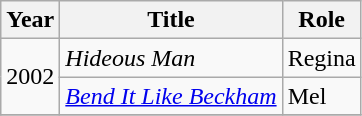<table class="wikitable">
<tr>
<th>Year</th>
<th>Title</th>
<th>Role</th>
</tr>
<tr>
<td rowspan=2>2002</td>
<td><em>Hideous Man</em></td>
<td>Regina</td>
</tr>
<tr>
<td><em><a href='#'>Bend It Like Beckham</a></em></td>
<td>Mel</td>
</tr>
<tr>
</tr>
</table>
